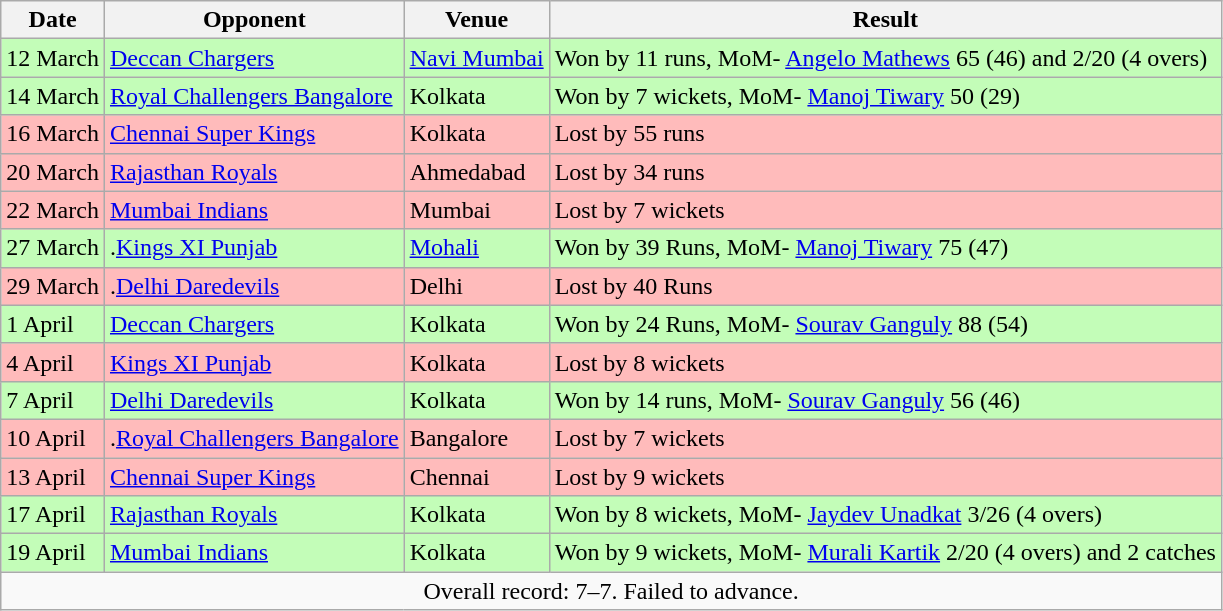<table class="wikitable">
<tr>
<th>Date</th>
<th>Opponent</th>
<th>Venue</th>
<th>Result</th>
</tr>
<tr style="background:#c3fdb8;">
<td>12 March</td>
<td><a href='#'>Deccan Chargers</a></td>
<td><a href='#'>Navi Mumbai</a></td>
<td>Won by 11 runs, MoM- <a href='#'>Angelo Mathews</a> 65 (46) and 2/20 (4 overs)</td>
</tr>
<tr style="background:#c3fdb8;">
<td>14 March</td>
<td><a href='#'>Royal Challengers Bangalore</a></td>
<td>Kolkata</td>
<td>Won by 7 wickets, MoM- <a href='#'>Manoj Tiwary</a> 50 (29)</td>
</tr>
<tr style="background:#fbb; ">
<td>16 March</td>
<td><a href='#'>Chennai Super Kings</a></td>
<td>Kolkata</td>
<td>Lost by 55 runs</td>
</tr>
<tr style="background:#fbb; ">
<td>20 March</td>
<td><a href='#'>Rajasthan Royals</a></td>
<td>Ahmedabad</td>
<td>Lost by 34 runs</td>
</tr>
<tr style="background:#fbb; ">
<td>22 March</td>
<td><a href='#'>Mumbai Indians</a></td>
<td>Mumbai</td>
<td>Lost by 7 wickets</td>
</tr>
<tr style="background:#c3fdb8;">
<td>27 March</td>
<td>.<a href='#'>Kings XI Punjab</a></td>
<td><a href='#'>Mohali</a></td>
<td>Won by 39 Runs, MoM-  <a href='#'>Manoj Tiwary</a> 75 (47)</td>
</tr>
<tr style="background:#fbb; ">
<td>29 March</td>
<td>.<a href='#'>Delhi Daredevils</a></td>
<td>Delhi</td>
<td>Lost by 40 Runs</td>
</tr>
<tr style="background:#c3fdb8;">
<td>1 April</td>
<td><a href='#'>Deccan Chargers</a></td>
<td>Kolkata</td>
<td>Won by 24 Runs, MoM-  <a href='#'>Sourav Ganguly</a> 88 (54)</td>
</tr>
<tr style="background:#fbb; ">
<td>4 April</td>
<td><a href='#'>Kings XI Punjab</a></td>
<td>Kolkata</td>
<td>Lost by 8 wickets</td>
</tr>
<tr style="background:#c3fdb8;">
<td>7 April</td>
<td><a href='#'>Delhi Daredevils</a></td>
<td>Kolkata</td>
<td>Won by 14 runs, MoM-  <a href='#'>Sourav Ganguly</a> 56 (46)</td>
</tr>
<tr style="background:#fbb; ">
<td>10 April</td>
<td>.<a href='#'>Royal Challengers Bangalore</a></td>
<td>Bangalore</td>
<td>Lost by 7 wickets</td>
</tr>
<tr style="background:#fbb; ">
<td>13 April</td>
<td><a href='#'>Chennai Super Kings</a></td>
<td>Chennai</td>
<td>Lost by 9 wickets</td>
</tr>
<tr style="background:#c3fdb8;">
<td>17 April</td>
<td><a href='#'>Rajasthan Royals</a></td>
<td>Kolkata</td>
<td>Won by 8 wickets, MoM-  <a href='#'>Jaydev Unadkat</a> 3/26 (4 overs)</td>
</tr>
<tr style="background:#c3fdb8;">
<td>19 April</td>
<td><a href='#'>Mumbai Indians</a></td>
<td>Kolkata</td>
<td>Won by 9 wickets, MoM-  <a href='#'>Murali Kartik</a> 2/20 (4 overs) and 2 catches</td>
</tr>
<tr " class="sortbottom">
<td colspan="4" style="text-align: center; ">Overall record: 7–7. Failed to advance.</td>
</tr>
</table>
